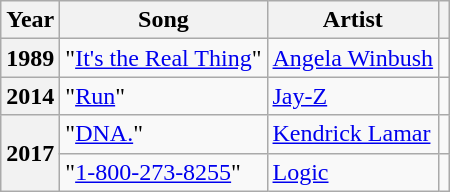<table class="wikitable plainrowheaders sortable" style="margin-right: 0;">
<tr>
<th scope="col">Year</th>
<th scope="col">Song</th>
<th scope="col">Artist</th>
<th scope="col" class="unsortable"></th>
</tr>
<tr>
<th scope="row">1989</th>
<td>"<a href='#'>It's the Real Thing</a>"</td>
<td><a href='#'>Angela Winbush</a></td>
<td style="text-align: center;"></td>
</tr>
<tr>
<th scope="row">2014</th>
<td>"<a href='#'>Run</a>"</td>
<td><a href='#'>Jay-Z</a></td>
<td style="text-align: center;"></td>
</tr>
<tr>
<th rowspan="2" scope="row">2017</th>
<td>"<a href='#'>DNA.</a>"</td>
<td><a href='#'>Kendrick Lamar</a></td>
<td style="text-align: center;"></td>
</tr>
<tr>
<td>"<a href='#'>1-800-273-8255</a>"</td>
<td><a href='#'>Logic</a></td>
<td style="text-align: center;"></td>
</tr>
</table>
